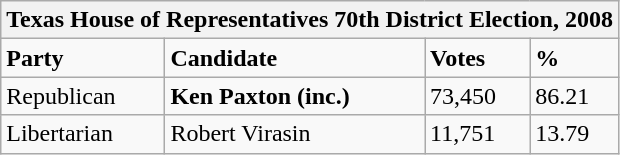<table class="wikitable">
<tr>
<th colspan="4">Texas House of Representatives 70th District Election, 2008</th>
</tr>
<tr>
<td><strong>Party</strong></td>
<td><strong>Candidate</strong></td>
<td><strong>Votes</strong></td>
<td><strong>%</strong></td>
</tr>
<tr>
<td>Republican</td>
<td><strong>Ken Paxton (inc.)</strong></td>
<td>73,450</td>
<td>86.21</td>
</tr>
<tr>
<td>Libertarian</td>
<td>Robert Virasin</td>
<td>11,751</td>
<td>13.79</td>
</tr>
</table>
